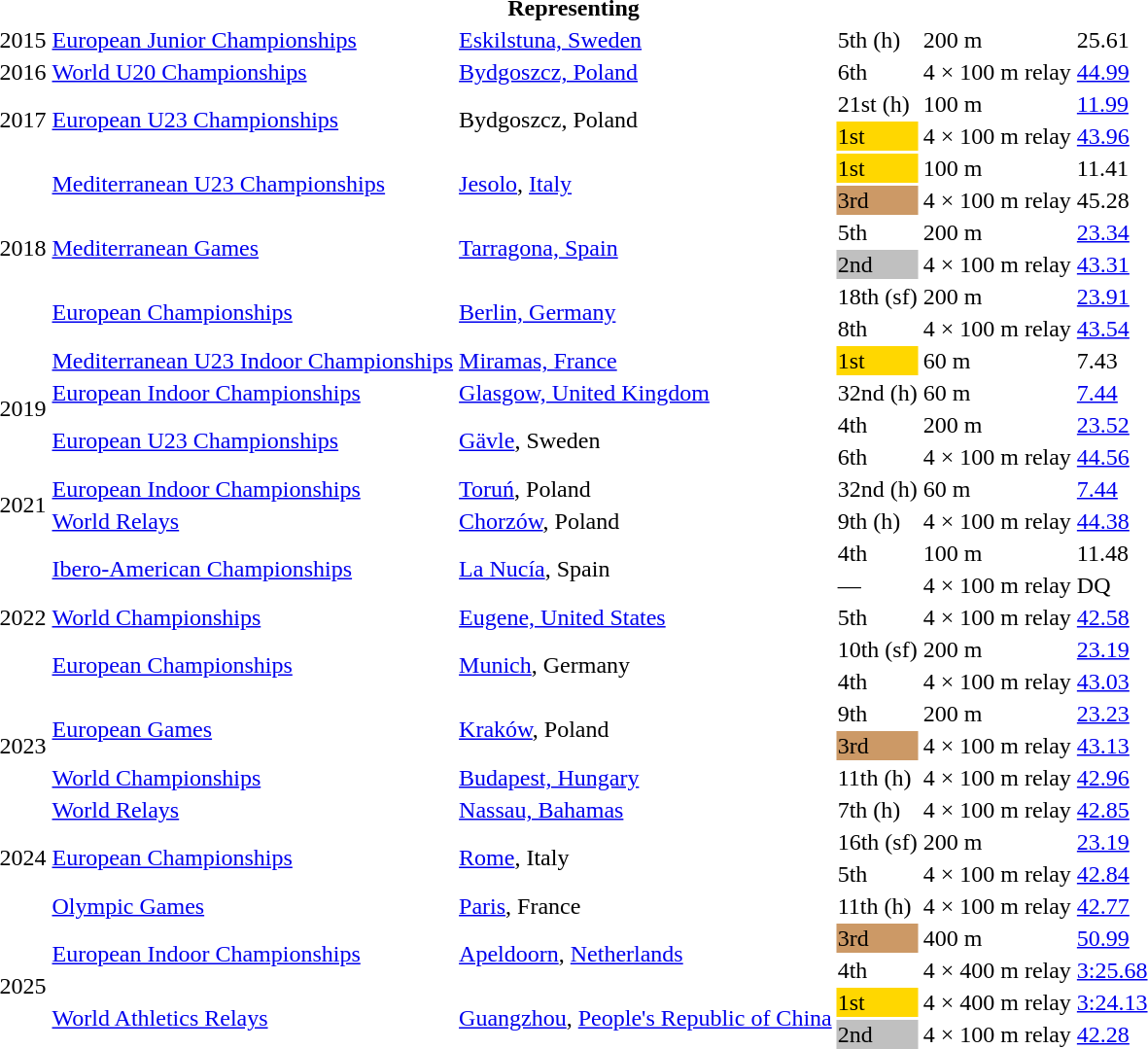<table>
<tr>
<th colspan="6">Representing </th>
</tr>
<tr>
<td>2015</td>
<td><a href='#'>European Junior Championships</a></td>
<td><a href='#'>Eskilstuna, Sweden</a></td>
<td>5th (h)</td>
<td>200 m</td>
<td>25.61</td>
</tr>
<tr>
<td>2016</td>
<td><a href='#'>World U20 Championships</a></td>
<td><a href='#'>Bydgoszcz, Poland</a></td>
<td>6th</td>
<td>4 × 100 m relay</td>
<td><a href='#'>44.99</a></td>
</tr>
<tr>
<td rowspan=2>2017</td>
<td rowspan=2><a href='#'>European U23 Championships</a></td>
<td rowspan=2>Bydgoszcz, Poland</td>
<td>21st (h)</td>
<td>100 m</td>
<td><a href='#'>11.99</a></td>
</tr>
<tr>
<td bgcolor=gold>1st</td>
<td>4 × 100 m relay</td>
<td><a href='#'>43.96</a></td>
</tr>
<tr>
<td rowspan=6>2018</td>
<td rowspan=2><a href='#'>Mediterranean U23 Championships</a></td>
<td rowspan=2><a href='#'>Jesolo</a>, <a href='#'>Italy</a></td>
<td bgcolor=gold>1st</td>
<td>100 m</td>
<td>11.41</td>
</tr>
<tr>
<td bgcolor="cc9966">3rd</td>
<td>4 × 100 m relay</td>
<td>45.28</td>
</tr>
<tr>
<td rowspan=2><a href='#'>Mediterranean Games</a></td>
<td rowspan=2><a href='#'>Tarragona, Spain</a></td>
<td>5th</td>
<td>200 m</td>
<td><a href='#'>23.34</a></td>
</tr>
<tr>
<td bgcolor=silver>2nd</td>
<td>4 × 100 m relay</td>
<td><a href='#'>43.31</a></td>
</tr>
<tr>
<td rowspan=2><a href='#'>European Championships</a></td>
<td rowspan=2><a href='#'>Berlin, Germany</a></td>
<td>18th (sf)</td>
<td>200 m</td>
<td><a href='#'>23.91</a></td>
</tr>
<tr>
<td>8th</td>
<td>4 × 100 m relay</td>
<td><a href='#'>43.54</a></td>
</tr>
<tr>
<td rowspan=4>2019</td>
<td><a href='#'>Mediterranean U23 Indoor Championships</a></td>
<td><a href='#'>Miramas, France</a></td>
<td bgcolor=gold>1st</td>
<td>60 m  </td>
<td>7.43</td>
</tr>
<tr>
<td><a href='#'>European Indoor Championships</a></td>
<td><a href='#'>Glasgow, United Kingdom</a></td>
<td>32nd (h)</td>
<td>60 m  </td>
<td><a href='#'>7.44</a></td>
</tr>
<tr>
<td rowspan=2><a href='#'>European U23 Championships</a></td>
<td rowspan=2><a href='#'>Gävle</a>, Sweden</td>
<td>4th</td>
<td>200 m</td>
<td><a href='#'>23.52</a></td>
</tr>
<tr>
<td>6th</td>
<td>4 × 100 m relay</td>
<td><a href='#'>44.56</a></td>
</tr>
<tr>
<td rowspan=2>2021</td>
<td><a href='#'>European Indoor Championships</a></td>
<td><a href='#'>Toruń</a>, Poland</td>
<td>32nd (h)</td>
<td>60 m  </td>
<td><a href='#'>7.44</a></td>
</tr>
<tr>
<td><a href='#'>World Relays</a></td>
<td><a href='#'>Chorzów</a>, Poland</td>
<td>9th (h)</td>
<td>4 × 100 m relay</td>
<td><a href='#'>44.38</a></td>
</tr>
<tr>
<td rowspan=5>2022</td>
<td rowspan=2><a href='#'>Ibero-American Championships</a></td>
<td rowspan=2><a href='#'>La Nucía</a>, Spain</td>
<td>4th</td>
<td>100 m</td>
<td>11.48</td>
</tr>
<tr>
<td>—</td>
<td>4 × 100 m relay</td>
<td>DQ</td>
</tr>
<tr>
<td><a href='#'>World Championships</a></td>
<td><a href='#'>Eugene, United States</a></td>
<td>5th</td>
<td>4 × 100 m relay</td>
<td><a href='#'>42.58</a></td>
</tr>
<tr>
<td rowspan=2><a href='#'>European Championships</a></td>
<td rowspan=2><a href='#'>Munich</a>, Germany</td>
<td>10th (sf)</td>
<td>200 m</td>
<td><a href='#'>23.19</a></td>
</tr>
<tr>
<td>4th</td>
<td>4 × 100 m relay</td>
<td><a href='#'>43.03</a></td>
</tr>
<tr>
<td rowspan=3>2023</td>
<td rowspan=2><a href='#'>European Games</a></td>
<td rowspan=2><a href='#'>Kraków</a>, Poland</td>
<td>9th</td>
<td>200 m</td>
<td><a href='#'>23.23</a></td>
</tr>
<tr>
<td bgcolor="cc9966">3rd</td>
<td>4 × 100 m relay</td>
<td><a href='#'>43.13</a></td>
</tr>
<tr>
<td><a href='#'>World Championships</a></td>
<td><a href='#'>Budapest, Hungary</a></td>
<td>11th (h)</td>
<td>4 × 100 m relay</td>
<td><a href='#'>42.96</a></td>
</tr>
<tr>
<td rowspan=4>2024</td>
<td><a href='#'>World Relays</a></td>
<td><a href='#'>Nassau, Bahamas</a></td>
<td>7th (h)</td>
<td>4 × 100 m relay</td>
<td><a href='#'>42.85</a></td>
</tr>
<tr>
<td rowspan=2><a href='#'>European Championships</a></td>
<td rowspan=2><a href='#'>Rome</a>, Italy</td>
<td>16th (sf)</td>
<td>200 m</td>
<td><a href='#'>23.19</a></td>
</tr>
<tr>
<td>5th</td>
<td>4 × 100 m relay</td>
<td><a href='#'>42.84</a></td>
</tr>
<tr>
<td><a href='#'>Olympic Games</a></td>
<td><a href='#'>Paris</a>, France</td>
<td>11th (h)</td>
<td>4 × 100 m relay</td>
<td><a href='#'>42.77</a></td>
</tr>
<tr>
<td rowspan=4>2025</td>
<td rowspan=2><a href='#'>European Indoor Championships</a></td>
<td rowspan=2><a href='#'>Apeldoorn</a>, <a href='#'>Netherlands</a></td>
<td bgcolor="cc9966">3rd</td>
<td>400 m </td>
<td><a href='#'>50.99</a></td>
</tr>
<tr>
<td>4th</td>
<td>4 × 400 m relay </td>
<td><a href='#'>3:25.68</a></td>
</tr>
<tr>
<td rowspan=2><a href='#'>World Athletics Relays</a></td>
<td rowspan=2><a href='#'>Guangzhou</a>, <a href='#'>People's Republic of China</a></td>
<td bgcolor="gold">1st</td>
<td>4 × 400 m relay</td>
<td><a href='#'>3:24.13</a></td>
</tr>
<tr>
<td bgcolor=silver>2nd</td>
<td>4 × 100 m relay</td>
<td><a href='#'>42.28</a></td>
</tr>
</table>
